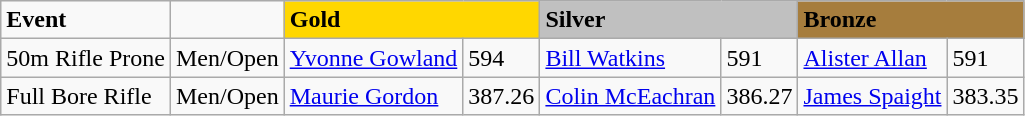<table class="wikitable">
<tr>
<td><strong>Event</strong></td>
<td></td>
<td !align="center" bgcolor="gold" colspan="2"><strong>Gold</strong></td>
<td !align="center" bgcolor="silver" colspan="2"><strong>Silver</strong></td>
<td !align="center" bgcolor="#a67d3d" colspan="2"><strong>Bronze</strong></td>
</tr>
<tr>
<td>50m Rifle Prone</td>
<td>Men/Open</td>
<td> <a href='#'>Yvonne Gowland</a></td>
<td>594</td>
<td> <a href='#'>Bill Watkins</a></td>
<td>591</td>
<td> <a href='#'>Alister Allan</a></td>
<td>591</td>
</tr>
<tr>
<td>Full Bore Rifle</td>
<td>Men/Open</td>
<td> <a href='#'>Maurie Gordon</a></td>
<td>387.26</td>
<td> <a href='#'>Colin McEachran</a></td>
<td>386.27</td>
<td> <a href='#'>James Spaight</a></td>
<td>383.35</td>
</tr>
</table>
